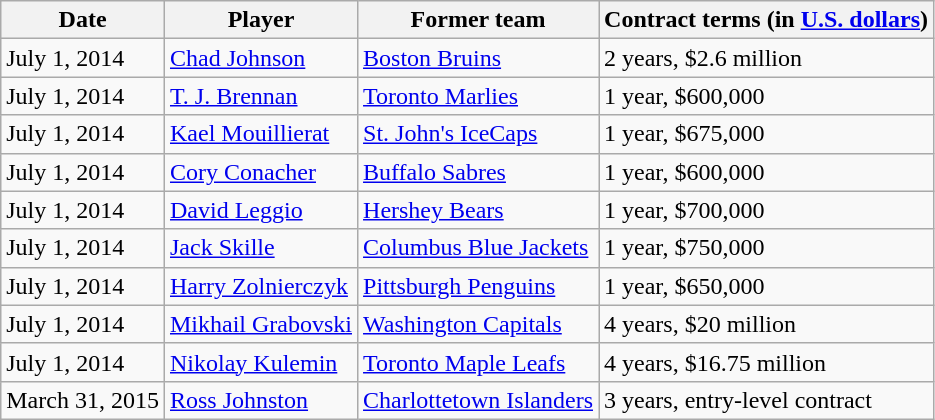<table class="wikitable floatright" style="margin-left:1em;">
<tr>
<th scope="col">Date</th>
<th scope="col">Player</th>
<th scope="col">Former team</th>
<th scope="col">Contract terms (in <a href='#'>U.S. dollars</a>)</th>
</tr>
<tr>
<td>July 1, 2014</td>
<td><a href='#'>Chad Johnson</a></td>
<td><a href='#'>Boston Bruins</a></td>
<td>2 years, $2.6 million</td>
</tr>
<tr>
<td>July 1, 2014</td>
<td><a href='#'>T. J. Brennan</a></td>
<td><a href='#'>Toronto Marlies</a></td>
<td>1 year, $600,000</td>
</tr>
<tr>
<td>July 1, 2014</td>
<td><a href='#'>Kael Mouillierat</a></td>
<td><a href='#'>St. John's IceCaps</a></td>
<td>1 year, $675,000</td>
</tr>
<tr>
<td>July 1, 2014</td>
<td><a href='#'>Cory Conacher</a></td>
<td><a href='#'>Buffalo Sabres</a></td>
<td>1 year, $600,000</td>
</tr>
<tr>
<td>July 1, 2014</td>
<td><a href='#'>David Leggio</a></td>
<td><a href='#'>Hershey Bears</a></td>
<td>1 year, $700,000</td>
</tr>
<tr>
<td>July 1, 2014</td>
<td><a href='#'>Jack Skille</a></td>
<td><a href='#'>Columbus Blue Jackets</a></td>
<td>1 year, $750,000</td>
</tr>
<tr>
<td>July 1, 2014</td>
<td><a href='#'>Harry Zolnierczyk</a></td>
<td><a href='#'>Pittsburgh Penguins</a></td>
<td>1 year, $650,000</td>
</tr>
<tr>
<td>July 1, 2014</td>
<td><a href='#'>Mikhail Grabovski</a></td>
<td><a href='#'>Washington Capitals</a></td>
<td>4 years, $20 million</td>
</tr>
<tr>
<td>July 1, 2014</td>
<td><a href='#'>Nikolay Kulemin</a></td>
<td><a href='#'>Toronto Maple Leafs</a></td>
<td>4 years, $16.75 million</td>
</tr>
<tr>
<td>March 31, 2015</td>
<td><a href='#'>Ross Johnston</a></td>
<td><a href='#'>Charlottetown Islanders</a></td>
<td>3 years, entry-level contract</td>
</tr>
</table>
